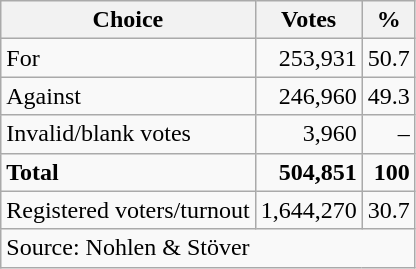<table class=wikitable style=text-align:right>
<tr>
<th>Choice</th>
<th>Votes</th>
<th>%</th>
</tr>
<tr>
<td align=left>For</td>
<td>253,931</td>
<td>50.7</td>
</tr>
<tr>
<td align=left>Against</td>
<td>246,960</td>
<td>49.3</td>
</tr>
<tr>
<td align=left>Invalid/blank votes</td>
<td>3,960</td>
<td>–</td>
</tr>
<tr>
<td align=left><strong>Total</strong></td>
<td><strong>504,851</strong></td>
<td><strong>100</strong></td>
</tr>
<tr>
<td align=left>Registered voters/turnout</td>
<td>1,644,270</td>
<td>30.7</td>
</tr>
<tr>
<td align=left colspan=3>Source: Nohlen & Stöver</td>
</tr>
</table>
